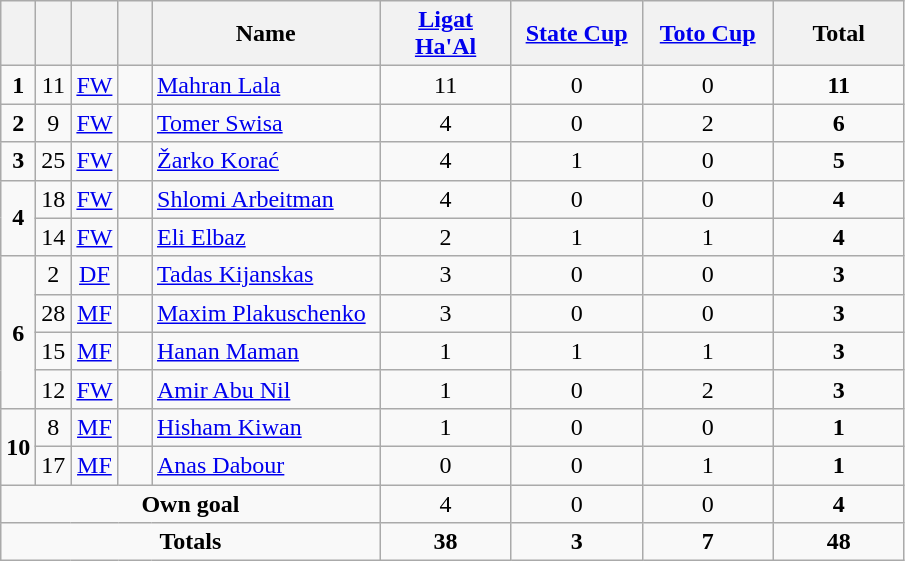<table class="wikitable" style="text-align:center">
<tr>
<th width=15></th>
<th width=15></th>
<th width=15></th>
<th width=15></th>
<th width=145>Name</th>
<th width=80><strong><a href='#'>Ligat Ha'Al</a></strong></th>
<th width=80><strong><a href='#'>State Cup</a></strong></th>
<th width=80><strong><a href='#'>Toto Cup</a></strong></th>
<th width=80>Total</th>
</tr>
<tr>
<td><strong>1</strong></td>
<td>11</td>
<td><a href='#'>FW</a></td>
<td></td>
<td align=left><a href='#'>Mahran Lala</a></td>
<td>11</td>
<td>0</td>
<td>0</td>
<td><strong>11</strong></td>
</tr>
<tr>
<td><strong>2</strong></td>
<td>9</td>
<td><a href='#'>FW</a></td>
<td></td>
<td align=left><a href='#'>Tomer Swisa</a></td>
<td>4</td>
<td>0</td>
<td>2</td>
<td><strong>6</strong></td>
</tr>
<tr>
<td><strong>3</strong></td>
<td>25</td>
<td><a href='#'>FW</a></td>
<td></td>
<td align=left><a href='#'>Žarko Korać</a></td>
<td>4</td>
<td>1</td>
<td>0</td>
<td><strong>5</strong></td>
</tr>
<tr>
<td rowspan=2><strong>4</strong></td>
<td>18</td>
<td><a href='#'>FW</a></td>
<td></td>
<td align=left><a href='#'>Shlomi Arbeitman</a></td>
<td>4</td>
<td>0</td>
<td>0</td>
<td><strong>4</strong></td>
</tr>
<tr>
<td>14</td>
<td><a href='#'>FW</a></td>
<td></td>
<td align=left><a href='#'>Eli Elbaz</a></td>
<td>2</td>
<td>1</td>
<td>1</td>
<td><strong>4</strong></td>
</tr>
<tr>
<td rowspan=4><strong>6</strong></td>
<td>2</td>
<td><a href='#'>DF</a></td>
<td></td>
<td align=left><a href='#'>Tadas Kijanskas</a></td>
<td>3</td>
<td>0</td>
<td>0</td>
<td><strong>3</strong></td>
</tr>
<tr>
<td>28</td>
<td><a href='#'>MF</a></td>
<td></td>
<td align=left><a href='#'>Maxim Plakuschenko</a></td>
<td>3</td>
<td>0</td>
<td>0</td>
<td><strong>3</strong></td>
</tr>
<tr>
<td>15</td>
<td><a href='#'>MF</a></td>
<td></td>
<td align=left><a href='#'>Hanan Maman</a></td>
<td>1</td>
<td>1</td>
<td>1</td>
<td><strong>3</strong></td>
</tr>
<tr>
<td>12</td>
<td><a href='#'>FW</a></td>
<td></td>
<td align=left><a href='#'>Amir Abu Nil</a></td>
<td>1</td>
<td>0</td>
<td>2</td>
<td><strong>3</strong></td>
</tr>
<tr>
<td rowspan=2><strong>10</strong></td>
<td>8</td>
<td><a href='#'>MF</a></td>
<td></td>
<td align=left><a href='#'>Hisham Kiwan</a></td>
<td>1</td>
<td>0</td>
<td>0</td>
<td><strong>1</strong></td>
</tr>
<tr>
<td>17</td>
<td><a href='#'>MF</a></td>
<td></td>
<td align=left><a href='#'>Anas Dabour</a></td>
<td>0</td>
<td>0</td>
<td>1</td>
<td><strong>1</strong></td>
</tr>
<tr>
<td colspan=5><strong>Own goal</strong></td>
<td>4</td>
<td>0</td>
<td>0</td>
<td><strong>4</strong></td>
</tr>
<tr>
<td colspan=5><strong>Totals</strong></td>
<td><strong>38</strong></td>
<td><strong>3</strong></td>
<td><strong>7</strong></td>
<td><strong>48</strong></td>
</tr>
</table>
